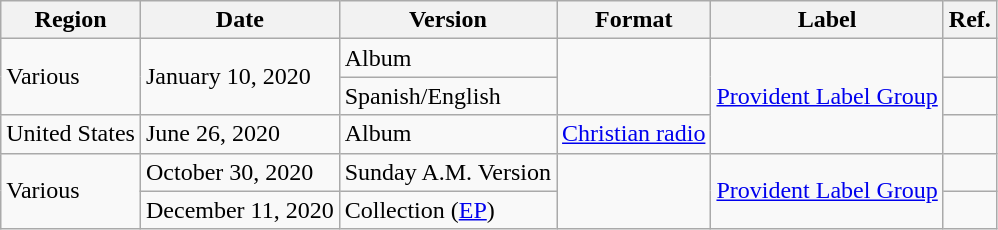<table class="wikitable plainrowheaders">
<tr>
<th scope="col">Region</th>
<th scope="col">Date</th>
<th scope="col">Version</th>
<th scope="col">Format</th>
<th scope="col">Label</th>
<th scope="col">Ref.</th>
</tr>
<tr>
<td rowspan="2">Various</td>
<td rowspan="2">January 10, 2020</td>
<td>Album</td>
<td rowspan="2"></td>
<td rowspan="3"><a href='#'>Provident Label Group</a></td>
<td></td>
</tr>
<tr>
<td>Spanish/English<br></td>
<td></td>
</tr>
<tr>
<td>United States</td>
<td>June 26, 2020</td>
<td>Album</td>
<td><a href='#'>Christian radio</a></td>
<td></td>
</tr>
<tr>
<td rowspan="2">Various</td>
<td>October 30, 2020</td>
<td>Sunday A.M. Version<br></td>
<td rowspan="2"></td>
<td rowspan="2"><a href='#'>Provident Label Group</a></td>
<td></td>
</tr>
<tr>
<td>December 11, 2020</td>
<td>Collection (<a href='#'>EP</a>)</td>
<td></td>
</tr>
</table>
